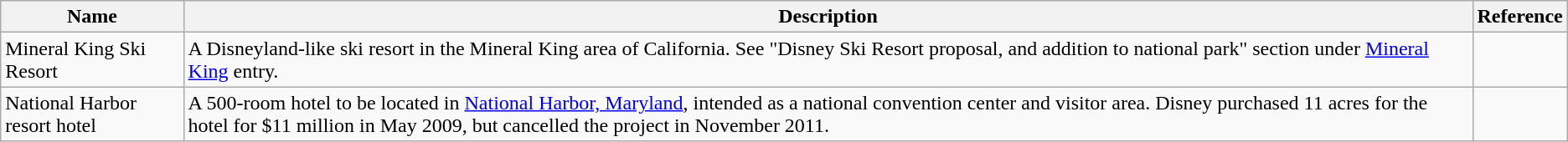<table class="wikitable">
<tr>
<th>Name</th>
<th>Description</th>
<th>Reference</th>
</tr>
<tr>
<td>Mineral King Ski Resort</td>
<td>A Disneyland-like ski resort in the Mineral King area of California. See "Disney Ski Resort proposal, and addition to national park" section under <a href='#'>Mineral King</a> entry.</td>
<td></td>
</tr>
<tr>
<td>National Harbor resort hotel</td>
<td>A 500-room hotel to be located in <a href='#'>National Harbor, Maryland</a>, intended as a national convention center and visitor area. Disney purchased 11 acres for the hotel for $11 million in May 2009, but cancelled the project in November 2011.</td>
<td></td>
</tr>
</table>
